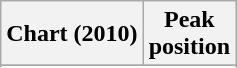<table class="wikitable sortable plainrowheaders" style="text-align:center;">
<tr>
<th scope="col">Chart (2010)</th>
<th scope="col">Peak<br>position</th>
</tr>
<tr>
</tr>
<tr>
</tr>
</table>
